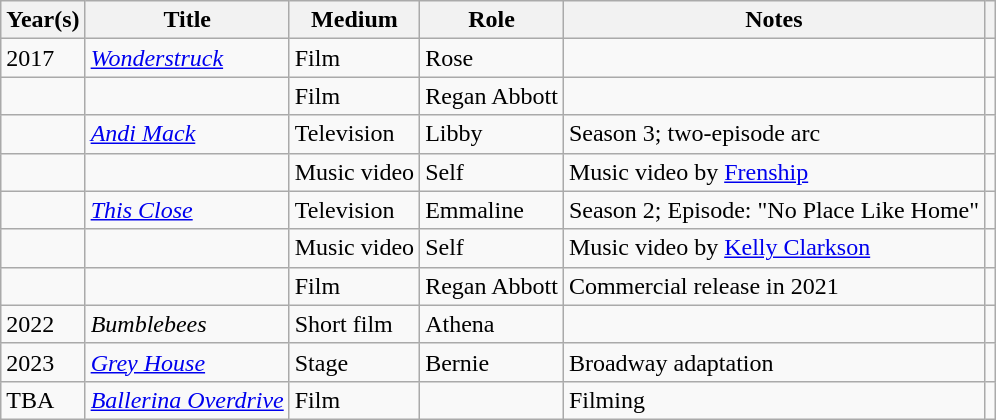<table class="wikitable sortable">
<tr>
<th>Year(s)</th>
<th>Title</th>
<th>Medium</th>
<th>Role</th>
<th scope="col" class="unsortable">Notes</th>
<th scope="col" class="unsortable"></th>
</tr>
<tr>
<td>2017</td>
<td><em><a href='#'>Wonderstruck</a></em></td>
<td>Film</td>
<td>Rose</td>
<td></td>
<td style="text-align:center;"></td>
</tr>
<tr>
<td></td>
<td><em></em></td>
<td>Film</td>
<td>Regan Abbott</td>
<td></td>
<td style="text-align:center;"></td>
</tr>
<tr>
<td></td>
<td><em><a href='#'>Andi Mack</a></em></td>
<td>Television</td>
<td>Libby</td>
<td>Season 3; two-episode arc</td>
<td style="text-align:center;"></td>
</tr>
<tr>
<td></td>
<td></td>
<td>Music video</td>
<td>Self</td>
<td>Music video by <a href='#'>Frenship</a></td>
<td style="text-align:center;"></td>
</tr>
<tr>
<td></td>
<td><em><a href='#'>This Close</a></em></td>
<td>Television</td>
<td>Emmaline</td>
<td>Season 2; Episode: "No Place Like Home"</td>
<td style="text-align:center;"></td>
</tr>
<tr>
<td></td>
<td></td>
<td>Music video</td>
<td>Self</td>
<td>Music video by <a href='#'>Kelly Clarkson</a></td>
<td Style= "text-align:center;"></td>
</tr>
<tr>
<td></td>
<td><em></em></td>
<td>Film</td>
<td>Regan Abbott</td>
<td>Commercial release in 2021</td>
<td style="text-align:center;"></td>
</tr>
<tr>
<td>2022</td>
<td><em>Bumblebees</em></td>
<td>Short film</td>
<td>Athena</td>
<td></td>
<td style="text-align:center;"></td>
</tr>
<tr>
<td>2023</td>
<td><em><a href='#'>Grey House</a></em></td>
<td>Stage</td>
<td>Bernie</td>
<td>Broadway adaptation</td>
<td style="text-align:center;"></td>
</tr>
<tr>
<td>TBA</td>
<td><em><a href='#'>Ballerina Overdrive</a></em></td>
<td>Film</td>
<td></td>
<td>Filming</td>
<td></td>
</tr>
</table>
